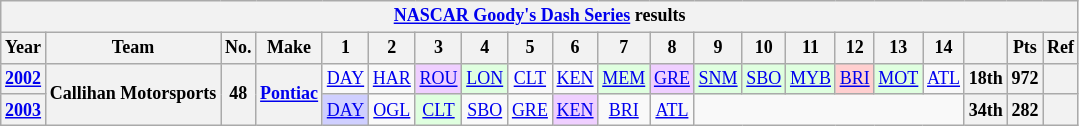<table class="wikitable" style="text-align:center; font-size:75%">
<tr>
<th colspan=32><a href='#'>NASCAR Goody's Dash Series</a> results</th>
</tr>
<tr>
<th>Year</th>
<th>Team</th>
<th>No.</th>
<th>Make</th>
<th>1</th>
<th>2</th>
<th>3</th>
<th>4</th>
<th>5</th>
<th>6</th>
<th>7</th>
<th>8</th>
<th>9</th>
<th>10</th>
<th>11</th>
<th>12</th>
<th>13</th>
<th>14</th>
<th></th>
<th>Pts</th>
<th>Ref</th>
</tr>
<tr>
<th><a href='#'>2002</a></th>
<th rowspan=2>Callihan Motorsports</th>
<th rowspan=2>48</th>
<th rowspan=2><a href='#'>Pontiac</a></th>
<td><a href='#'>DAY</a></td>
<td><a href='#'>HAR</a></td>
<td style="background:#EFCFFF;"><a href='#'>ROU</a><br></td>
<td style="background:#DFFFDF;"><a href='#'>LON</a><br></td>
<td><a href='#'>CLT</a></td>
<td><a href='#'>KEN</a></td>
<td style="background:#DFFFDF;"><a href='#'>MEM</a><br></td>
<td style="background:#EFCFFF;"><a href='#'>GRE</a><br></td>
<td style="background:#DFFFDF;"><a href='#'>SNM</a><br></td>
<td style="background:#DFFFDF;"><a href='#'>SBO</a><br></td>
<td style="background:#DFFFDF;"><a href='#'>MYB</a><br></td>
<td style="background:#FFCFCF;"><a href='#'>BRI</a><br></td>
<td style="background:#DFFFDF;"><a href='#'>MOT</a><br></td>
<td><a href='#'>ATL</a></td>
<th>18th</th>
<th>972</th>
<th></th>
</tr>
<tr>
<th><a href='#'>2003</a></th>
<td style="background:#CFCFFF;"><a href='#'>DAY</a><br></td>
<td><a href='#'>OGL</a></td>
<td style="background:#DFFFDF;"><a href='#'>CLT</a><br></td>
<td><a href='#'>SBO</a></td>
<td><a href='#'>GRE</a></td>
<td style="background:#EFCFFF;"><a href='#'>KEN</a><br></td>
<td><a href='#'>BRI</a></td>
<td><a href='#'>ATL</a></td>
<td colspan=6></td>
<th>34th</th>
<th>282</th>
<th></th>
</tr>
</table>
